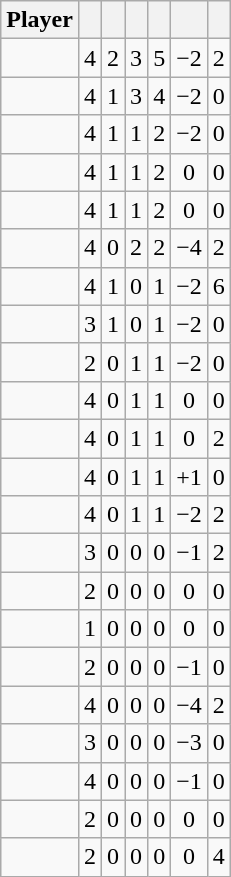<table class="wikitable sortable" style="text-align:center;">
<tr>
<th>Player</th>
<th></th>
<th></th>
<th></th>
<th></th>
<th data-sort-type="number"></th>
<th></th>
</tr>
<tr>
<td></td>
<td>4</td>
<td>2</td>
<td>3</td>
<td>5</td>
<td>−2</td>
<td>2</td>
</tr>
<tr>
<td></td>
<td>4</td>
<td>1</td>
<td>3</td>
<td>4</td>
<td>−2</td>
<td>0</td>
</tr>
<tr>
<td></td>
<td>4</td>
<td>1</td>
<td>1</td>
<td>2</td>
<td>−2</td>
<td>0</td>
</tr>
<tr>
<td></td>
<td>4</td>
<td>1</td>
<td>1</td>
<td>2</td>
<td>0</td>
<td>0</td>
</tr>
<tr>
<td></td>
<td>4</td>
<td>1</td>
<td>1</td>
<td>2</td>
<td>0</td>
<td>0</td>
</tr>
<tr>
<td></td>
<td>4</td>
<td>0</td>
<td>2</td>
<td>2</td>
<td>−4</td>
<td>2</td>
</tr>
<tr>
<td></td>
<td>4</td>
<td>1</td>
<td>0</td>
<td>1</td>
<td>−2</td>
<td>6</td>
</tr>
<tr>
<td></td>
<td>3</td>
<td>1</td>
<td>0</td>
<td>1</td>
<td>−2</td>
<td>0</td>
</tr>
<tr>
<td></td>
<td>2</td>
<td>0</td>
<td>1</td>
<td>1</td>
<td>−2</td>
<td>0</td>
</tr>
<tr>
<td></td>
<td>4</td>
<td>0</td>
<td>1</td>
<td>1</td>
<td>0</td>
<td>0</td>
</tr>
<tr>
<td></td>
<td>4</td>
<td>0</td>
<td>1</td>
<td>1</td>
<td>0</td>
<td>2</td>
</tr>
<tr>
<td></td>
<td>4</td>
<td>0</td>
<td>1</td>
<td>1</td>
<td>+1</td>
<td>0</td>
</tr>
<tr>
<td></td>
<td>4</td>
<td>0</td>
<td>1</td>
<td>1</td>
<td>−2</td>
<td>2</td>
</tr>
<tr>
<td></td>
<td>3</td>
<td>0</td>
<td>0</td>
<td>0</td>
<td>−1</td>
<td>2</td>
</tr>
<tr>
<td></td>
<td>2</td>
<td>0</td>
<td>0</td>
<td>0</td>
<td>0</td>
<td>0</td>
</tr>
<tr>
<td></td>
<td>1</td>
<td>0</td>
<td>0</td>
<td>0</td>
<td>0</td>
<td>0</td>
</tr>
<tr>
<td></td>
<td>2</td>
<td>0</td>
<td>0</td>
<td>0</td>
<td>−1</td>
<td>0</td>
</tr>
<tr>
<td></td>
<td>4</td>
<td>0</td>
<td>0</td>
<td>0</td>
<td>−4</td>
<td>2</td>
</tr>
<tr>
<td></td>
<td>3</td>
<td>0</td>
<td>0</td>
<td>0</td>
<td>−3</td>
<td>0</td>
</tr>
<tr>
<td></td>
<td>4</td>
<td>0</td>
<td>0</td>
<td>0</td>
<td>−1</td>
<td>0</td>
</tr>
<tr>
<td></td>
<td>2</td>
<td>0</td>
<td>0</td>
<td>0</td>
<td>0</td>
<td>0</td>
</tr>
<tr>
<td></td>
<td>2</td>
<td>0</td>
<td>0</td>
<td>0</td>
<td>0</td>
<td>4</td>
</tr>
</table>
